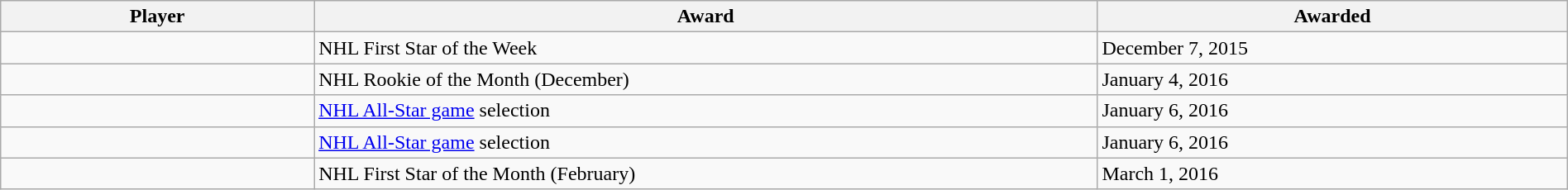<table class="wikitable sortable" style="width:100%;">
<tr>
<th style="width:20%;">Player</th>
<th style="width:50%;">Award</th>
<th style="width:30%;" data-sort-type="date">Awarded</th>
</tr>
<tr>
<td></td>
<td>NHL First Star of the Week</td>
<td>December 7, 2015</td>
</tr>
<tr>
<td></td>
<td>NHL Rookie of the Month (December)</td>
<td>January 4, 2016</td>
</tr>
<tr>
<td></td>
<td><a href='#'>NHL All-Star game</a> selection</td>
<td>January 6, 2016</td>
</tr>
<tr>
<td></td>
<td><a href='#'>NHL All-Star game</a> selection</td>
<td>January 6, 2016</td>
</tr>
<tr>
<td></td>
<td>NHL First Star of the Month (February)</td>
<td>March 1, 2016</td>
</tr>
</table>
